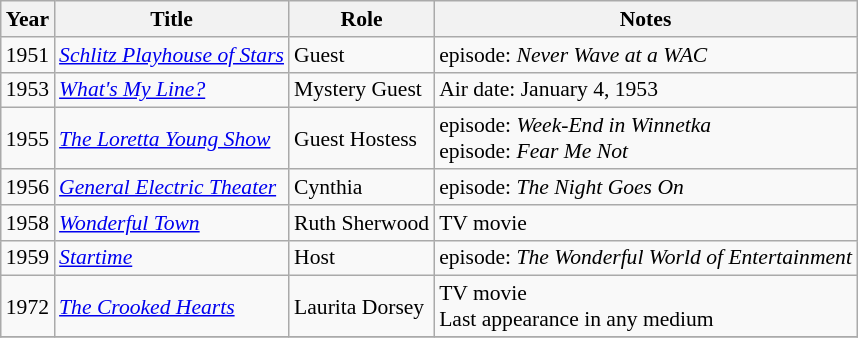<table class="wikitable" style="font-size: 90%;">
<tr>
<th>Year</th>
<th>Title</th>
<th>Role</th>
<th>Notes</th>
</tr>
<tr>
<td>1951</td>
<td><em><a href='#'>Schlitz Playhouse of Stars</a></em></td>
<td>Guest</td>
<td>episode: <em>Never Wave at a WAC</em></td>
</tr>
<tr>
<td>1953</td>
<td><em><a href='#'>What's My Line?</a></em></td>
<td>Mystery Guest</td>
<td>Air date: January 4, 1953</td>
</tr>
<tr>
<td>1955</td>
<td><em><a href='#'>The Loretta Young Show</a></em></td>
<td>Guest Hostess</td>
<td>episode: <em>Week-End in Winnetka</em><br>episode: <em>Fear Me Not</em></td>
</tr>
<tr>
<td>1956</td>
<td><em><a href='#'>General Electric Theater</a></em></td>
<td>Cynthia</td>
<td>episode: <em>The Night Goes On</em></td>
</tr>
<tr>
<td>1958</td>
<td><em><a href='#'>Wonderful Town</a></em></td>
<td>Ruth Sherwood</td>
<td>TV movie</td>
</tr>
<tr>
<td>1959</td>
<td><em><a href='#'>Startime</a></em></td>
<td>Host</td>
<td>episode: <em>The Wonderful World of Entertainment</em></td>
</tr>
<tr>
<td>1972</td>
<td><em><a href='#'>The Crooked Hearts</a></em></td>
<td>Laurita Dorsey</td>
<td>TV movie<br>Last appearance in any medium</td>
</tr>
<tr>
</tr>
</table>
